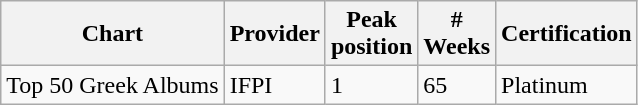<table class="wikitable">
<tr>
<th>Chart</th>
<th>Provider</th>
<th>Peak<br>position</th>
<th>#<br>Weeks</th>
<th>Certification</th>
</tr>
<tr>
<td>Top 50 Greek Albums</td>
<td>IFPI</td>
<td>1</td>
<td>65</td>
<td>Platinum</td>
</tr>
</table>
